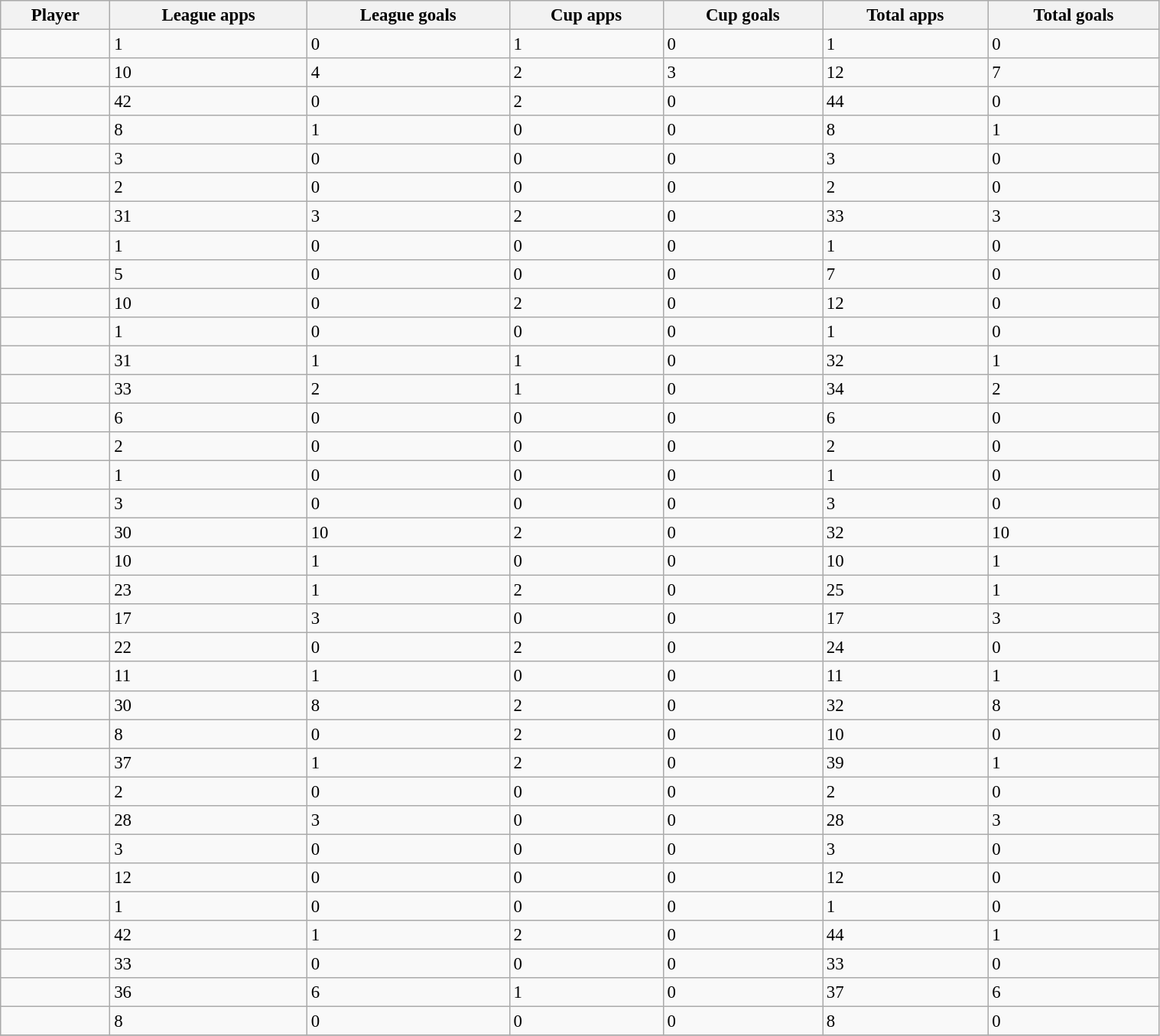<table class="wikitable sortable" style="text-align:center; font-size:95%;width:80%; text-align:left">
<tr>
<th>Player</th>
<th>League apps</th>
<th>League goals</th>
<th>Cup apps</th>
<th>Cup goals</th>
<th>Total apps</th>
<th>Total goals</th>
</tr>
<tr --->
<td> </td>
<td>1</td>
<td>0</td>
<td>1</td>
<td>0</td>
<td>1</td>
<td>0</td>
</tr>
<tr --->
<td> </td>
<td>10</td>
<td>4</td>
<td>2</td>
<td>3</td>
<td>12</td>
<td>7</td>
</tr>
<tr --->
<td> </td>
<td>42</td>
<td>0</td>
<td>2</td>
<td>0</td>
<td>44</td>
<td>0</td>
</tr>
<tr --->
<td> </td>
<td>8</td>
<td>1</td>
<td>0</td>
<td>0</td>
<td>8</td>
<td>1</td>
</tr>
<tr --->
<td> </td>
<td>3</td>
<td>0</td>
<td>0</td>
<td>0</td>
<td>3</td>
<td>0</td>
</tr>
<tr --->
<td> </td>
<td>2</td>
<td>0</td>
<td>0</td>
<td>0</td>
<td>2</td>
<td>0</td>
</tr>
<tr --->
<td> </td>
<td>31</td>
<td>3</td>
<td>2</td>
<td>0</td>
<td>33</td>
<td>3</td>
</tr>
<tr --->
<td> </td>
<td>1</td>
<td>0</td>
<td>0</td>
<td>0</td>
<td>1</td>
<td>0</td>
</tr>
<tr --->
<td> </td>
<td>5</td>
<td>0</td>
<td>0</td>
<td>0</td>
<td>7</td>
<td>0</td>
</tr>
<tr --->
<td> </td>
<td>10</td>
<td>0</td>
<td>2</td>
<td>0</td>
<td>12</td>
<td>0</td>
</tr>
<tr --->
<td> </td>
<td>1</td>
<td>0</td>
<td>0</td>
<td>0</td>
<td>1</td>
<td>0</td>
</tr>
<tr --->
<td> </td>
<td>31</td>
<td>1</td>
<td>1</td>
<td>0</td>
<td>32</td>
<td>1</td>
</tr>
<tr --->
<td> </td>
<td>33</td>
<td>2</td>
<td>1</td>
<td>0</td>
<td>34</td>
<td>2</td>
</tr>
<tr --->
<td> </td>
<td>6</td>
<td>0</td>
<td>0</td>
<td>0</td>
<td>6</td>
<td>0</td>
</tr>
<tr --->
<td> </td>
<td>2</td>
<td>0</td>
<td>0</td>
<td>0</td>
<td>2</td>
<td>0</td>
</tr>
<tr --->
<td> </td>
<td>1</td>
<td>0</td>
<td>0</td>
<td>0</td>
<td>1</td>
<td>0</td>
</tr>
<tr --->
<td> </td>
<td>3</td>
<td>0</td>
<td>0</td>
<td>0</td>
<td>3</td>
<td>0</td>
</tr>
<tr --->
<td> </td>
<td>30</td>
<td>10</td>
<td>2</td>
<td>0</td>
<td>32</td>
<td>10</td>
</tr>
<tr --->
<td> </td>
<td>10</td>
<td>1</td>
<td>0</td>
<td>0</td>
<td>10</td>
<td>1</td>
</tr>
<tr --->
<td> </td>
<td>23</td>
<td>1</td>
<td>2</td>
<td>0</td>
<td>25</td>
<td>1</td>
</tr>
<tr --->
<td> </td>
<td>17</td>
<td>3</td>
<td>0</td>
<td>0</td>
<td>17</td>
<td>3</td>
</tr>
<tr --->
<td> </td>
<td>22</td>
<td>0</td>
<td>2</td>
<td>0</td>
<td>24</td>
<td>0</td>
</tr>
<tr --->
<td> </td>
<td>11</td>
<td>1</td>
<td>0</td>
<td>0</td>
<td>11</td>
<td>1</td>
</tr>
<tr --->
<td> </td>
<td>30</td>
<td>8</td>
<td>2</td>
<td>0</td>
<td>32</td>
<td>8</td>
</tr>
<tr --->
<td> </td>
<td>8</td>
<td>0</td>
<td>2</td>
<td>0</td>
<td>10</td>
<td>0</td>
</tr>
<tr --->
<td> </td>
<td>37</td>
<td>1</td>
<td>2</td>
<td>0</td>
<td>39</td>
<td>1</td>
</tr>
<tr --->
<td> </td>
<td>2</td>
<td>0</td>
<td>0</td>
<td>0</td>
<td>2</td>
<td>0</td>
</tr>
<tr --->
<td> </td>
<td>28</td>
<td>3</td>
<td>0</td>
<td>0</td>
<td>28</td>
<td>3</td>
</tr>
<tr --->
<td> </td>
<td>3</td>
<td>0</td>
<td>0</td>
<td>0</td>
<td>3</td>
<td>0</td>
</tr>
<tr --->
<td> </td>
<td>12</td>
<td>0</td>
<td>0</td>
<td>0</td>
<td>12</td>
<td>0</td>
</tr>
<tr --->
<td> </td>
<td>1</td>
<td>0</td>
<td>0</td>
<td>0</td>
<td>1</td>
<td>0</td>
</tr>
<tr --->
<td> </td>
<td>42</td>
<td>1</td>
<td>2</td>
<td>0</td>
<td>44</td>
<td>1</td>
</tr>
<tr --->
<td> </td>
<td>33</td>
<td>0</td>
<td>0</td>
<td>0</td>
<td>33</td>
<td>0</td>
</tr>
<tr --->
<td> </td>
<td>36</td>
<td>6</td>
<td>1</td>
<td>0</td>
<td>37</td>
<td>6</td>
</tr>
<tr --->
<td> </td>
<td>8</td>
<td>0</td>
<td>0</td>
<td>0</td>
<td>8</td>
<td>0</td>
</tr>
<tr --->
</tr>
</table>
